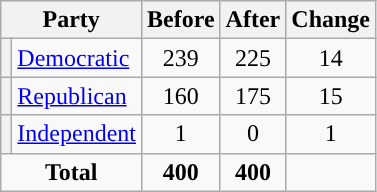<table class="wikitable" style="text-align:center;">
<tr>
<th colspan="2">Party</th>
<th>Before</th>
<th>After</th>
<th>Change</th>
</tr>
<tr>
<th style="background-color:"></th>
<td style="text-align:left;"><a href='#'>Democratic</a></td>
<td>239</td>
<td>225</td>
<td> 14</td>
</tr>
<tr>
<th style="background-color:"></th>
<td style="text-align:left;"><a href='#'>Republican</a></td>
<td>160</td>
<td>175</td>
<td> 15</td>
</tr>
<tr>
<th style="background-color:"></th>
<td style="text-align:left;"><a href='#'>Independent</a></td>
<td>1</td>
<td>0</td>
<td> 1</td>
</tr>
<tr>
<td colspan="2"><strong>Total</strong></td>
<td><strong>400</strong></td>
<td><strong>400</strong></td>
<td></td>
</tr>
</table>
